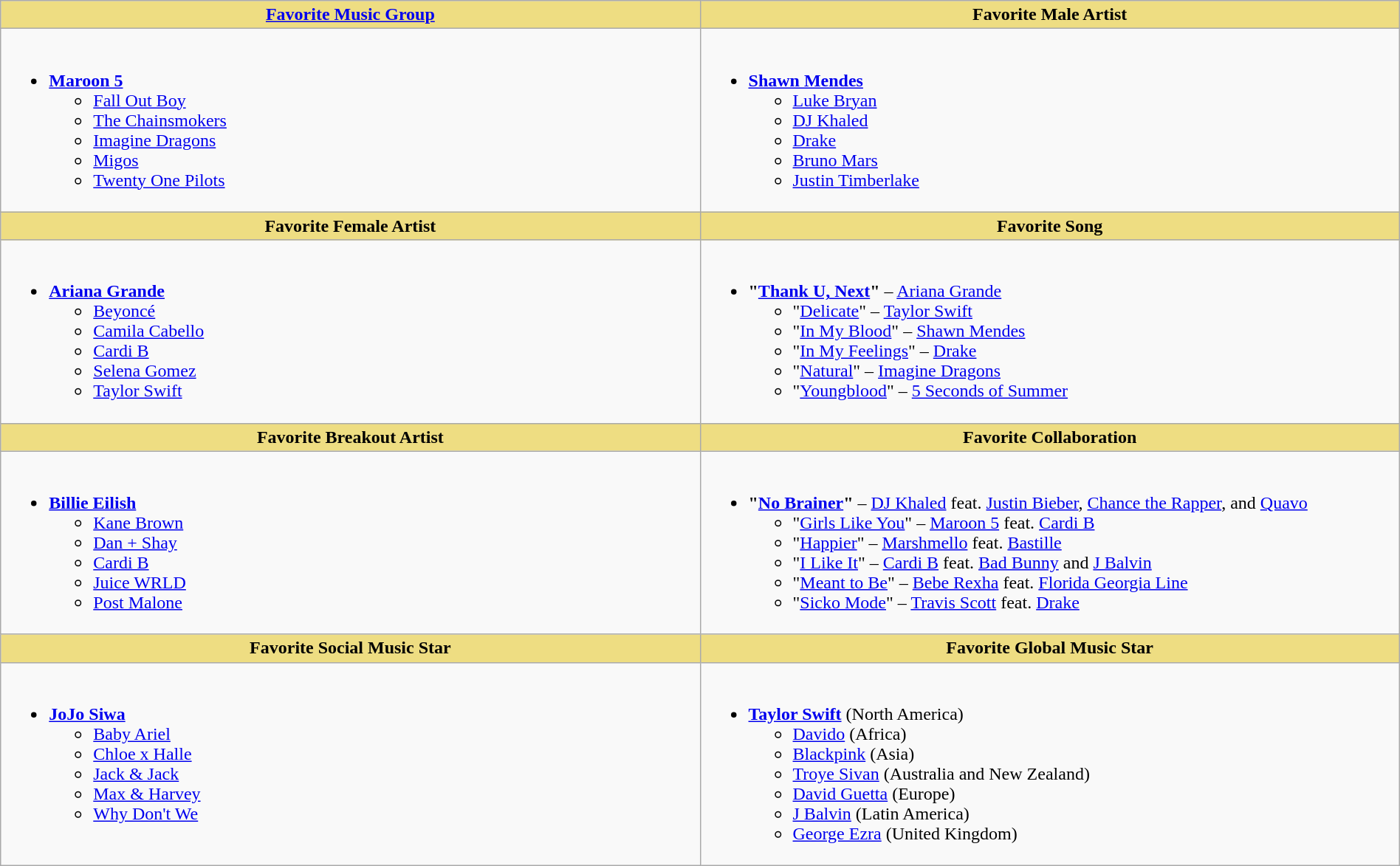<table class="wikitable" style="width:100%;">
<tr>
<th style="background:#EEDD82; width:50%"><a href='#'>Favorite Music Group</a></th>
<th style="background:#EEDD82; width:50%">Favorite Male Artist</th>
</tr>
<tr>
<td valign="top"><br><ul><li><strong><a href='#'>Maroon 5</a></strong><ul><li><a href='#'>Fall Out Boy</a></li><li><a href='#'>The Chainsmokers</a></li><li><a href='#'>Imagine Dragons</a></li><li><a href='#'>Migos</a></li><li><a href='#'>Twenty One Pilots</a></li></ul></li></ul></td>
<td valign="top"><br><ul><li><strong><a href='#'>Shawn Mendes</a></strong><ul><li><a href='#'>Luke Bryan</a></li><li><a href='#'>DJ Khaled</a></li><li><a href='#'>Drake</a></li><li><a href='#'>Bruno Mars</a></li><li><a href='#'>Justin Timberlake</a></li></ul></li></ul></td>
</tr>
<tr>
<th style="background:#EEDD82; width:50%">Favorite Female Artist</th>
<th style="background:#EEDD82; width:50%">Favorite Song</th>
</tr>
<tr>
<td valign="top"><br><ul><li><strong><a href='#'>Ariana Grande</a></strong><ul><li><a href='#'>Beyoncé</a></li><li><a href='#'>Camila Cabello</a></li><li><a href='#'>Cardi B</a></li><li><a href='#'>Selena Gomez</a></li><li><a href='#'>Taylor Swift</a></li></ul></li></ul></td>
<td valign="top"><br><ul><li><strong>"<a href='#'>Thank U, Next</a>"</strong> – <a href='#'>Ariana Grande</a><ul><li>"<a href='#'>Delicate</a>" – <a href='#'>Taylor Swift</a></li><li>"<a href='#'>In My Blood</a>" – <a href='#'>Shawn Mendes</a></li><li>"<a href='#'>In My Feelings</a>" – <a href='#'>Drake</a></li><li>"<a href='#'>Natural</a>" – <a href='#'>Imagine Dragons</a></li><li>"<a href='#'>Youngblood</a>" – <a href='#'>5 Seconds of Summer</a></li></ul></li></ul></td>
</tr>
<tr>
<th style="background:#EEDD82; width:50%">Favorite Breakout Artist</th>
<th style="background:#EEDD82; width:50%">Favorite Collaboration</th>
</tr>
<tr>
<td valign="top"><br><ul><li><strong><a href='#'>Billie Eilish</a></strong><ul><li><a href='#'>Kane Brown</a></li><li><a href='#'>Dan + Shay</a></li><li><a href='#'>Cardi B</a></li><li><a href='#'>Juice WRLD</a></li><li><a href='#'>Post Malone</a></li></ul></li></ul></td>
<td valign="top"><br><ul><li><strong>"<a href='#'>No Brainer</a>"</strong> – <a href='#'>DJ Khaled</a> feat. <a href='#'>Justin Bieber</a>, <a href='#'>Chance the Rapper</a>, and <a href='#'>Quavo</a><ul><li>"<a href='#'>Girls Like You</a>" – <a href='#'>Maroon 5</a> feat. <a href='#'>Cardi B</a></li><li>"<a href='#'>Happier</a>" – <a href='#'>Marshmello</a> feat. <a href='#'>Bastille</a></li><li>"<a href='#'>I Like It</a>" – <a href='#'>Cardi B</a> feat. <a href='#'>Bad Bunny</a> and <a href='#'>J Balvin</a></li><li>"<a href='#'>Meant to Be</a>" – <a href='#'>Bebe Rexha</a> feat. <a href='#'>Florida Georgia Line</a></li><li>"<a href='#'>Sicko Mode</a>" – <a href='#'>Travis Scott</a> feat. <a href='#'>Drake</a></li></ul></li></ul></td>
</tr>
<tr>
<th style="background:#EEDD82; width:50%">Favorite Social Music Star</th>
<th style="background:#EEDD82; width:50%">Favorite Global Music Star</th>
</tr>
<tr>
<td valign="top"><br><ul><li><strong><a href='#'>JoJo Siwa</a></strong><ul><li><a href='#'>Baby Ariel</a></li><li><a href='#'>Chloe x Halle</a></li><li><a href='#'>Jack & Jack</a></li><li><a href='#'>Max & Harvey</a></li><li><a href='#'>Why Don't We</a></li></ul></li></ul></td>
<td valign="top"><br><ul><li><strong><a href='#'>Taylor Swift</a></strong> (North America)<ul><li><a href='#'>Davido</a> (Africa)</li><li><a href='#'>Blackpink</a> (Asia)</li><li><a href='#'>Troye Sivan</a> (Australia and New Zealand)</li><li><a href='#'>David Guetta</a> (Europe)</li><li><a href='#'>J Balvin</a> (Latin America)</li><li><a href='#'>George Ezra</a> (United Kingdom)</li></ul></li></ul></td>
</tr>
</table>
